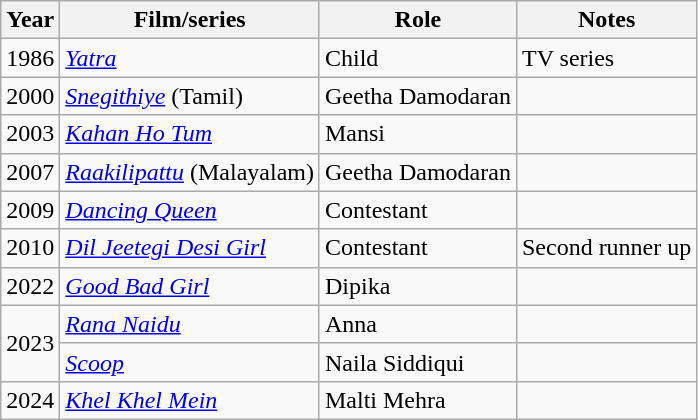<table class="wikitable">
<tr>
<th scope="col">Year</th>
<th scope="col">Film/series</th>
<th scope="col">Role</th>
<th scope="col">Notes</th>
</tr>
<tr>
<td>1986</td>
<td><a href='#'><em>Yatra</em></a></td>
<td>Child</td>
<td>TV series</td>
</tr>
<tr>
<td>2000</td>
<td><em><a href='#'>Snegithiye</a></em> (Tamil)</td>
<td>Geetha Damodaran</td>
<td></td>
</tr>
<tr>
<td>2003</td>
<td><em><a href='#'>Kahan Ho Tum</a></em></td>
<td>Mansi</td>
<td></td>
</tr>
<tr>
<td>2007</td>
<td><em><a href='#'>Raakilipattu</a></em> (Malayalam)</td>
<td>Geetha Damodaran</td>
<td></td>
</tr>
<tr>
<td>2009</td>
<td><a href='#'><em>Dancing Queen</em></a></td>
<td>Contestant</td>
<td></td>
</tr>
<tr>
<td>2010</td>
<td><em><a href='#'>Dil Jeetegi Desi Girl</a></em></td>
<td>Contestant</td>
<td>Second runner up</td>
</tr>
<tr>
<td>2022</td>
<td><em><a href='#'>Good Bad Girl</a></em></td>
<td>Dipika</td>
<td></td>
</tr>
<tr>
<td rowspan="2">2023</td>
<td><em><a href='#'>Rana Naidu</a></em></td>
<td>Anna</td>
<td></td>
</tr>
<tr>
<td><em><a href='#'>Scoop</a></em></td>
<td>Naila Siddiqui</td>
<td></td>
</tr>
<tr>
<td>2024</td>
<td><em><a href='#'>Khel Khel Mein</a></em></td>
<td>Malti Mehra</td>
<td></td>
</tr>
</table>
